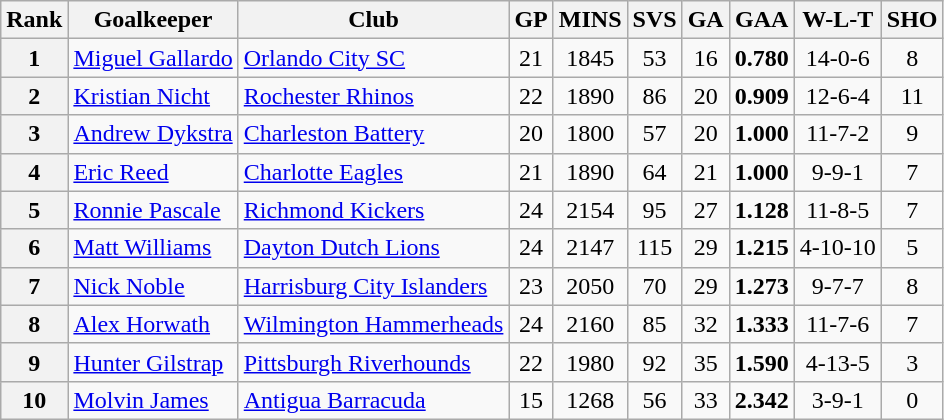<table class="wikitable sortable">
<tr>
<th>Rank</th>
<th>Goalkeeper</th>
<th>Club</th>
<th>GP</th>
<th>MINS</th>
<th>SVS</th>
<th>GA</th>
<th>GAA</th>
<th>W-L-T</th>
<th>SHO</th>
</tr>
<tr>
<th align=center>1</th>
<td> <a href='#'>Miguel Gallardo</a></td>
<td><a href='#'>Orlando City SC</a></td>
<td align=center>21</td>
<td align=center>1845</td>
<td align=center>53</td>
<td align=center>16</td>
<td align=center><strong>0.780</strong></td>
<td align=center>14-0-6</td>
<td align=center>8</td>
</tr>
<tr>
<th align=center>2</th>
<td> <a href='#'>Kristian Nicht</a></td>
<td><a href='#'>Rochester Rhinos</a></td>
<td align=center>22</td>
<td align=center>1890</td>
<td align=center>86</td>
<td align=center>20</td>
<td align=center><strong>0.909</strong></td>
<td align=center>12-6-4</td>
<td align=center>11</td>
</tr>
<tr>
<th align=center>3</th>
<td> <a href='#'>Andrew Dykstra</a></td>
<td><a href='#'>Charleston Battery</a></td>
<td align=center>20</td>
<td align=center>1800</td>
<td align=center>57</td>
<td align=center>20</td>
<td align=center><strong>1.000</strong></td>
<td align=center>11-7-2</td>
<td align=center>9</td>
</tr>
<tr>
<th align=center>4</th>
<td> <a href='#'>Eric Reed</a></td>
<td><a href='#'>Charlotte Eagles</a></td>
<td align=center>21</td>
<td align=center>1890</td>
<td align=center>64</td>
<td align=center>21</td>
<td align=center><strong>1.000</strong></td>
<td align=center>9-9-1</td>
<td align=center>7</td>
</tr>
<tr>
<th align=center>5</th>
<td> <a href='#'>Ronnie Pascale</a></td>
<td><a href='#'>Richmond Kickers</a></td>
<td align=center>24</td>
<td align=center>2154</td>
<td align=center>95</td>
<td align=center>27</td>
<td align=center><strong>1.128</strong></td>
<td align=center>11-8-5</td>
<td align=center>7</td>
</tr>
<tr>
<th align=center>6</th>
<td> <a href='#'>Matt Williams</a></td>
<td><a href='#'>Dayton Dutch Lions</a></td>
<td align=center>24</td>
<td align=center>2147</td>
<td align=center>115</td>
<td align=center>29</td>
<td align=center><strong>1.215</strong></td>
<td align=center>4-10-10</td>
<td align=center>5</td>
</tr>
<tr>
<th align=center>7</th>
<td> <a href='#'>Nick Noble</a></td>
<td><a href='#'>Harrisburg City Islanders</a></td>
<td align=center>23</td>
<td align=center>2050</td>
<td align=center>70</td>
<td align=center>29</td>
<td align=center><strong>1.273</strong></td>
<td align=center>9-7-7</td>
<td align=center>8</td>
</tr>
<tr>
<th align=center>8</th>
<td> <a href='#'>Alex Horwath</a></td>
<td><a href='#'>Wilmington Hammerheads</a></td>
<td align=center>24</td>
<td align=center>2160</td>
<td align=center>85</td>
<td align=center>32</td>
<td align=center><strong>1.333</strong></td>
<td align=center>11-7-6</td>
<td align=center>7</td>
</tr>
<tr>
<th align=center>9</th>
<td> <a href='#'>Hunter Gilstrap</a></td>
<td><a href='#'>Pittsburgh Riverhounds</a></td>
<td align=center>22</td>
<td align=center>1980</td>
<td align=center>92</td>
<td align=center>35</td>
<td align=center><strong>1.590</strong></td>
<td align=center>4-13-5</td>
<td align=center>3</td>
</tr>
<tr>
<th align=center>10</th>
<td> <a href='#'>Molvin James</a></td>
<td><a href='#'>Antigua Barracuda</a></td>
<td align=center>15</td>
<td align=center>1268</td>
<td align=center>56</td>
<td align=center>33</td>
<td align=center><strong>2.342</strong></td>
<td align=center>3-9-1</td>
<td align=center>0</td>
</tr>
</table>
